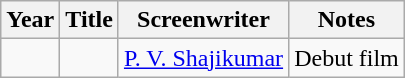<table class="wikitable">
<tr>
<th>Year</th>
<th>Title</th>
<th>Screenwriter</th>
<th>Notes</th>
</tr>
<tr>
<td></td>
<td></td>
<td><a href='#'>P. V. Shajikumar</a></td>
<td>Debut film</td>
</tr>
</table>
